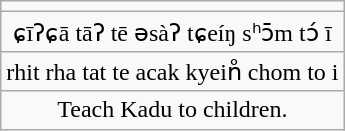<table class="wikitable" style="text-align:center">
<tr>
<td></td>
</tr>
<tr>
<td>ɕīʔɕā tāʔ tē əsàʔ tɕeíŋ sʰɔ̄m tɔ́ ī</td>
</tr>
<tr>
<td>rhit rha tat te acak kyein̊ chom to i</td>
</tr>
<tr>
<td>Teach Kadu to children.</td>
</tr>
</table>
